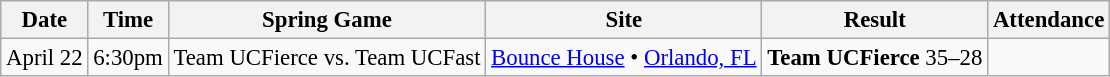<table class="wikitable" style="font-size:95%;">
<tr>
<th>Date</th>
<th>Time</th>
<th>Spring Game</th>
<th>Site</th>
<th>Result</th>
<th>Attendance</th>
</tr>
<tr>
<td>April 22</td>
<td>6:30pm</td>
<td>Team UCFierce vs. Team UCFast</td>
<td><a href='#'>Bounce House</a> • <a href='#'>Orlando, FL</a></td>
<td><strong>Team UCFierce</strong> 35–28</td>
<td></td>
</tr>
</table>
